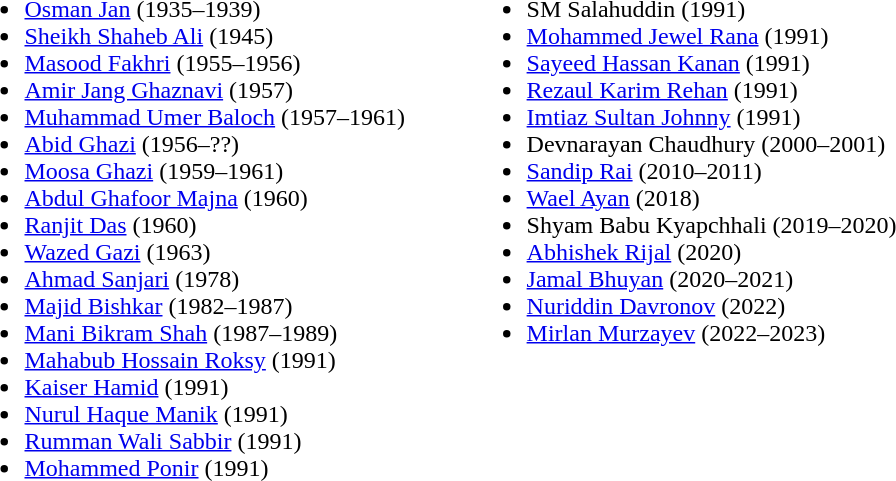<table>
<tr>
<td valign="top"><br><ul><li> <a href='#'>Osman Jan</a> (1935–1939)</li><li> <a href='#'>Sheikh Shaheb Ali</a> (1945)</li><li> <a href='#'>Masood Fakhri</a> (1955–1956)</li><li> <a href='#'>Amir Jang Ghaznavi</a> (1957)</li><li> <a href='#'>Muhammad Umer Baloch</a> (1957–1961)</li><li> <a href='#'>Abid Ghazi</a> (1956–??)</li><li> <a href='#'>Moosa Ghazi</a> (1959–1961)</li><li> <a href='#'>Abdul Ghafoor Majna</a> (1960)</li><li> <a href='#'>Ranjit Das</a> (1960)</li><li> <a href='#'>Wazed Gazi</a> (1963)</li><li> <a href='#'>Ahmad Sanjari</a> (1978)</li><li> <a href='#'>Majid Bishkar</a> (1982–1987)</li><li> <a href='#'>Mani Bikram Shah</a> (1987–1989)</li><li> <a href='#'>Mahabub Hossain Roksy</a> (1991)</li><li> <a href='#'>Kaiser Hamid</a> (1991)</li><li> <a href='#'>Nurul Haque Manik</a> (1991)</li><li> <a href='#'>Rumman Wali Sabbir</a> (1991)</li><li> <a href='#'>Mohammed Ponir</a> (1991)</li></ul></td>
<td width="33"> </td>
<td valign="top"><br><ul><li> SM Salahuddin (1991)</li><li> <a href='#'>Mohammed Jewel Rana</a> (1991)</li><li> <a href='#'>Sayeed Hassan Kanan</a> (1991)</li><li> <a href='#'>Rezaul Karim Rehan</a> (1991)</li><li> <a href='#'>Imtiaz Sultan Johnny</a> (1991)</li><li> Devnarayan Chaudhury (2000–2001)</li><li> <a href='#'>Sandip Rai</a> (2010–2011)</li><li> <a href='#'>Wael Ayan</a> (2018)</li><li> Shyam Babu Kyapchhali (2019–2020)</li><li> <a href='#'>Abhishek Rijal</a> (2020)</li><li> <a href='#'>Jamal Bhuyan</a> (2020–2021)</li><li> <a href='#'>Nuriddin Davronov</a> (2022)</li><li> <a href='#'>Mirlan Murzayev</a> (2022–2023)</li></ul></td>
</tr>
</table>
